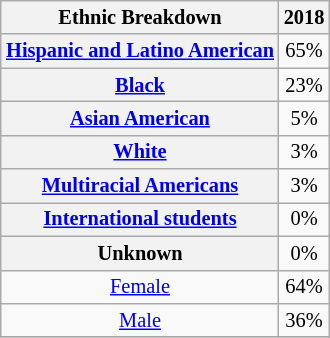<table class="wikitable" style="text-align:center; float:right; font-size:85%; margin-left:2em; margin:auto;">
<tr>
<th><strong>Ethnic Breakdown</strong></th>
<th><strong>2018</strong></th>
</tr>
<tr>
<th><a href='#'>Hispanic and Latino American</a></th>
<td>65%</td>
</tr>
<tr>
<th><a href='#'>Black</a></th>
<td>23%</td>
</tr>
<tr>
<th><a href='#'>Asian American</a></th>
<td>5%</td>
</tr>
<tr>
<th><a href='#'>White</a></th>
<td>3%</td>
</tr>
<tr>
<th><a href='#'>Multiracial Americans</a></th>
<td>3%</td>
</tr>
<tr>
<th><a href='#'>International students</a></th>
<td>0%</td>
</tr>
<tr>
<th>Unknown</th>
<td>0%</td>
</tr>
<tr>
<td><a href='#'>Female</a></td>
<td>64%</td>
</tr>
<tr>
<td><a href='#'>Male</a></td>
<td>36%</td>
</tr>
<tr>
</tr>
</table>
